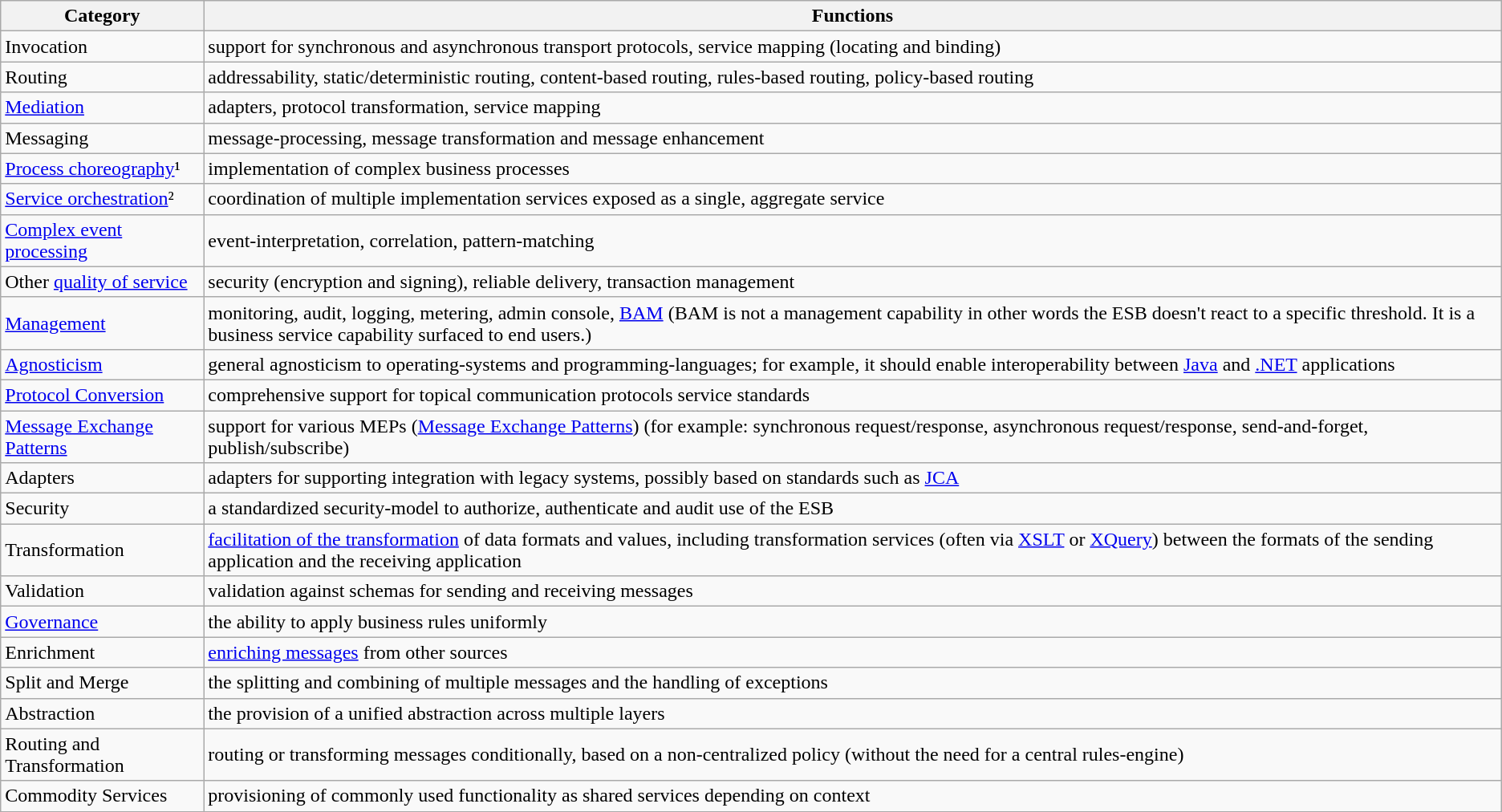<table class="wikitable">
<tr>
<th>Category</th>
<th>Functions</th>
</tr>
<tr>
<td>Invocation</td>
<td>support for synchronous and asynchronous transport protocols, service mapping (locating and binding)</td>
</tr>
<tr>
<td>Routing</td>
<td>addressability, static/deterministic routing, content-based routing, rules-based routing, policy-based routing</td>
</tr>
<tr>
<td><a href='#'>Mediation</a></td>
<td>adapters, protocol transformation, service mapping</td>
</tr>
<tr>
<td>Messaging</td>
<td>message-processing, message transformation and message enhancement</td>
</tr>
<tr>
<td><a href='#'>Process choreography</a>¹</td>
<td>implementation of complex business processes</td>
</tr>
<tr>
<td><a href='#'>Service orchestration</a>²</td>
<td>coordination of multiple implementation services exposed as a single, aggregate service</td>
</tr>
<tr>
<td><a href='#'>Complex event processing</a></td>
<td>event-interpretation, correlation, pattern-matching</td>
</tr>
<tr>
<td>Other <a href='#'>quality of service</a></td>
<td>security (encryption and signing), reliable delivery, transaction management</td>
</tr>
<tr>
<td><a href='#'>Management</a></td>
<td>monitoring, audit, logging, metering, admin console, <a href='#'>BAM</a> (BAM is not a management capability in other words the ESB doesn't react to a specific threshold. It is a business service capability surfaced to end users.)</td>
</tr>
<tr>
<td><a href='#'>Agnosticism</a></td>
<td>general agnosticism to operating-systems and programming-languages; for example, it should enable interoperability between <a href='#'>Java</a> and <a href='#'>.NET</a> applications</td>
</tr>
<tr>
<td><a href='#'>Protocol Conversion</a></td>
<td>comprehensive support for topical communication protocols service standards</td>
</tr>
<tr>
<td><a href='#'>Message Exchange Patterns</a></td>
<td>support for various MEPs (<a href='#'>Message Exchange Patterns</a>) (for example: synchronous request/response, asynchronous request/response, send-and-forget, publish/subscribe)</td>
</tr>
<tr>
<td>Adapters</td>
<td>adapters for supporting integration with legacy systems, possibly based on standards such as <a href='#'>JCA</a></td>
</tr>
<tr>
<td>Security</td>
<td>a standardized security-model to authorize, authenticate and audit use of the ESB</td>
</tr>
<tr>
<td>Transformation</td>
<td><a href='#'>facilitation of the transformation</a> of data formats and values, including transformation services (often via <a href='#'>XSLT</a> or <a href='#'>XQuery</a>) between the formats of the sending application and the receiving application</td>
</tr>
<tr>
<td>Validation</td>
<td>validation against schemas for sending and receiving messages</td>
</tr>
<tr>
<td><a href='#'>Governance</a></td>
<td>the ability to apply business rules uniformly</td>
</tr>
<tr>
<td>Enrichment</td>
<td><a href='#'>enriching messages</a> from other sources</td>
</tr>
<tr>
<td>Split and Merge</td>
<td>the splitting and combining of multiple messages and the handling of exceptions</td>
</tr>
<tr>
<td>Abstraction</td>
<td>the provision of a unified abstraction across multiple layers</td>
</tr>
<tr>
<td>Routing and Transformation</td>
<td>routing or transforming messages conditionally, based on a non-centralized policy (without the need for a central rules-engine)</td>
</tr>
<tr>
<td>Commodity Services</td>
<td>provisioning of commonly used functionality as shared services depending on context</td>
</tr>
</table>
